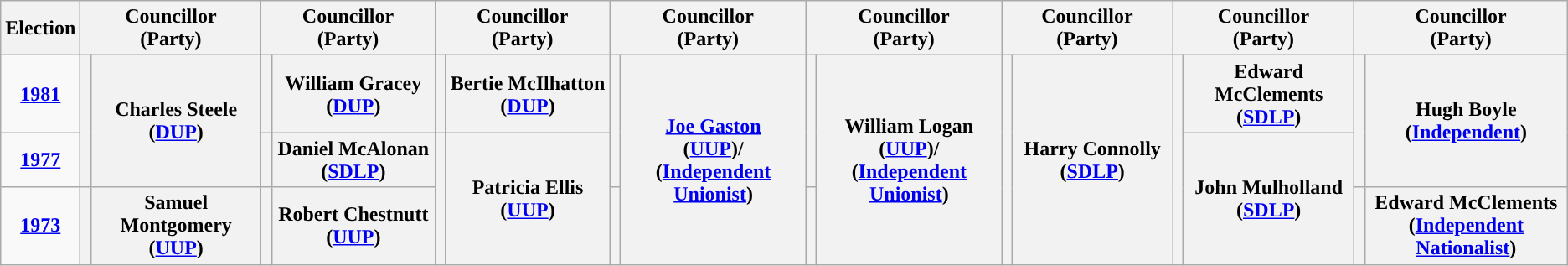<table class="wikitable" style="text-align:center">
<tr>
<th scope="col" width="50">Election</th>
<th scope="col" width="150" colspan = "2">Councillor<br> (Party)</th>
<th scope="col" width="150" colspan = "2">Councillor<br> (Party)</th>
<th scope="col" width="150" colspan = "2">Councillor<br> (Party)</th>
<th scope="col" width="150" colspan = "2">Councillor<br> (Party)</th>
<th scope="col" width="150" colspan = "2">Councillor<br> (Party)</th>
<th scope="col" width="150" colspan = "2">Councillor<br> (Party)</th>
<th scope="col" width="150" colspan = "2">Councillor<br> (Party)</th>
<th scope="col" width="150" colspan = "2">Councillor<br> (Party)</th>
</tr>
<tr>
<td><strong><a href='#'>1981</a></strong></td>
<th rowspan="2" width="1" style="background-color: "></th>
<th rowspan = "2">Charles Steele <br> (<a href='#'>DUP</a>)</th>
<th rowspan="1" width="1" style="background-color: "></th>
<th rowspan = "1">William Gracey <br> (<a href='#'>DUP</a>)</th>
<th rowspan="1" width="1" style="background-color: "></th>
<th rowspan = "1">Bertie McIlhatton <br> (<a href='#'>DUP</a>)</th>
<th rowspan="2" width="1" style="background-color: "></th>
<th rowspan = "3"><a href='#'>Joe Gaston</a> <br> (<a href='#'>UUP</a>)/ <br> (<a href='#'>Independent Unionist</a>)</th>
<th rowspan="2" width="1" style="background-color: "></th>
<th rowspan = "3">William Logan <br> (<a href='#'>UUP</a>)/ <br> (<a href='#'>Independent Unionist</a>)</th>
<th rowspan="3" width="1" style="background-color: "></th>
<th rowspan = "3">Harry Connolly <br> (<a href='#'>SDLP</a>)</th>
<th rowspan="3" width="1" style="background-color: "></th>
<th rowspan = "1">Edward McClements <br> (<a href='#'>SDLP</a>)</th>
<th rowspan="2" width="1" style="background-color: "></th>
<th rowspan = "2">Hugh Boyle <br> (<a href='#'>Independent</a>)</th>
</tr>
<tr>
<td><strong><a href='#'>1977</a></strong></td>
<th rowspan="1" width="1" style="background-color: "></th>
<th rowspan = "1">Daniel McAlonan <br> (<a href='#'>SDLP</a>)</th>
<th rowspan="2" width="1" style="background-color: "></th>
<th rowspan = "2">Patricia Ellis <br> (<a href='#'>UUP</a>)</th>
<th rowspan = "2">John Mulholland <br> (<a href='#'>SDLP</a>)</th>
</tr>
<tr>
<td><strong><a href='#'>1973</a></strong></td>
<th rowspan="1" width="1" style="background-color: "></th>
<th rowspan = "1">Samuel Montgomery <br> (<a href='#'>UUP</a>)</th>
<th rowspan="1" width="1" style="background-color: "></th>
<th rowspan = "1">Robert Chestnutt <br> (<a href='#'>UUP</a>)</th>
<th rowspan="1" width="1" style="background-color: "></th>
<th rowspan="1" width="1" style="background-color: "></th>
<th rowspan="1" width="1" style="background-color: "></th>
<th rowspan = "1">Edward McClements <br> (<a href='#'>Independent Nationalist</a>)</th>
</tr>
</table>
